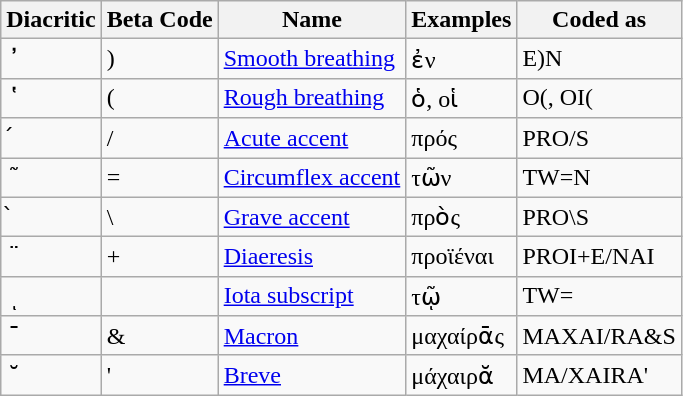<table class="wikitable">
<tr>
<th>Diacritic</th>
<th>Beta Code</th>
<th>Name</th>
<th>Examples</th>
<th>Coded as</th>
</tr>
<tr>
<td>  ̓</td>
<td>)</td>
<td><a href='#'>Smooth breathing</a></td>
<td>ἐν</td>
<td>E)N</td>
</tr>
<tr>
<td>  ̔</td>
<td>(</td>
<td><a href='#'>Rough breathing</a></td>
<td>ὁ, οἱ</td>
<td>O(, OI(</td>
</tr>
<tr>
<td> ́</td>
<td>/</td>
<td><a href='#'>Acute accent</a></td>
<td>πρός</td>
<td>PRO/S</td>
</tr>
<tr>
<td>  ͂</td>
<td>=</td>
<td><a href='#'>Circumflex accent</a></td>
<td>τῶν</td>
<td>TW=N</td>
</tr>
<tr>
<td> ̀</td>
<td>\</td>
<td><a href='#'>Grave accent</a></td>
<td>πρὸς</td>
<td>PRO\S</td>
</tr>
<tr>
<td>  ̈</td>
<td>+</td>
<td><a href='#'>Diaeresis</a></td>
<td>προϊέναι</td>
<td>PROI+E/NAI</td>
</tr>
<tr>
<td>  ͅ</td>
<td></td>
<td><a href='#'>Iota subscript</a></td>
<td>τῷ</td>
<td>TW=</td>
</tr>
<tr>
<td>  ̄</td>
<td>&</td>
<td><a href='#'>Macron</a></td>
<td>μαχαίρᾱς</td>
<td>MAXAI/RA&S</td>
</tr>
<tr>
<td>  ̆</td>
<td>'</td>
<td><a href='#'>Breve</a></td>
<td>μάχαιρᾰ</td>
<td>MA/XAIRA'</td>
</tr>
</table>
